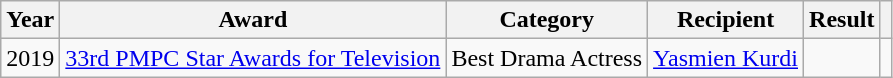<table class="wikitable">
<tr>
<th>Year</th>
<th>Award</th>
<th>Category</th>
<th>Recipient</th>
<th>Result</th>
<th></th>
</tr>
<tr>
<td>2019</td>
<td><a href='#'>33rd PMPC Star Awards for Television</a></td>
<td>Best Drama Actress</td>
<td><a href='#'>Yasmien Kurdi</a></td>
<td></td>
<td></td>
</tr>
</table>
